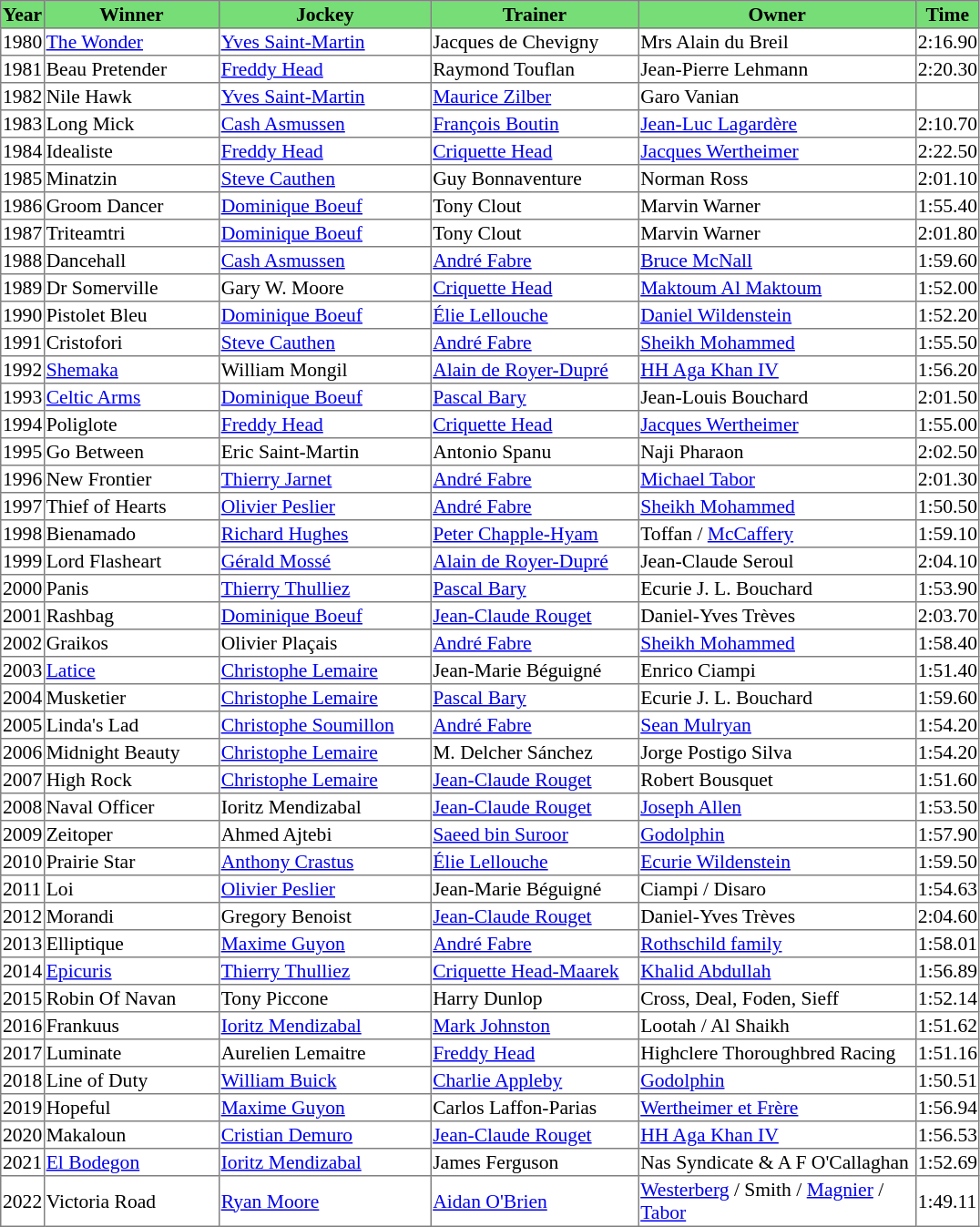<table class="sortable" | border="1" style="border-collapse: collapse; font-size:90%">
<tr bgcolor="#77dd77" align="center">
<th>Year</th>
<th>Winner</th>
<th>Jockey</th>
<th>Trainer</th>
<th>Owner</th>
<th>Time</th>
</tr>
<tr>
<td>1980</td>
<td width=125px><a href='#'>The Wonder</a></td>
<td width=152px><a href='#'>Yves Saint-Martin</a></td>
<td width=149px>Jacques de Chevigny</td>
<td width=200px>Mrs Alain du Breil</td>
<td>2:16.90</td>
</tr>
<tr>
<td>1981</td>
<td>Beau Pretender</td>
<td><a href='#'>Freddy Head</a></td>
<td>Raymond Touflan</td>
<td>Jean-Pierre Lehmann</td>
<td>2:20.30</td>
</tr>
<tr>
<td>1982</td>
<td>Nile Hawk</td>
<td><a href='#'>Yves Saint-Martin</a></td>
<td><a href='#'>Maurice Zilber</a></td>
<td>Garo Vanian</td>
<td></td>
</tr>
<tr>
<td>1983</td>
<td>Long Mick</td>
<td><a href='#'>Cash Asmussen</a></td>
<td><a href='#'>François Boutin</a></td>
<td><a href='#'>Jean-Luc Lagardère</a></td>
<td>2:10.70</td>
</tr>
<tr>
<td>1984</td>
<td>Idealiste</td>
<td><a href='#'>Freddy Head</a></td>
<td><a href='#'>Criquette Head</a></td>
<td><a href='#'>Jacques Wertheimer</a></td>
<td>2:22.50</td>
</tr>
<tr>
<td>1985</td>
<td>Minatzin</td>
<td><a href='#'>Steve Cauthen</a></td>
<td>Guy Bonnaventure</td>
<td>Norman Ross</td>
<td>2:01.10</td>
</tr>
<tr>
<td>1986</td>
<td>Groom Dancer</td>
<td><a href='#'>Dominique Boeuf</a></td>
<td>Tony Clout</td>
<td>Marvin Warner</td>
<td>1:55.40</td>
</tr>
<tr>
<td>1987</td>
<td>Triteamtri</td>
<td><a href='#'>Dominique Boeuf</a></td>
<td>Tony Clout</td>
<td>Marvin Warner</td>
<td>2:01.80</td>
</tr>
<tr>
<td>1988</td>
<td>Dancehall</td>
<td><a href='#'>Cash Asmussen</a></td>
<td><a href='#'>André Fabre</a></td>
<td><a href='#'>Bruce McNall</a></td>
<td>1:59.60</td>
</tr>
<tr>
<td>1989</td>
<td>Dr Somerville</td>
<td>Gary W. Moore</td>
<td><a href='#'>Criquette Head</a></td>
<td><a href='#'>Maktoum Al Maktoum</a></td>
<td>1:52.00</td>
</tr>
<tr>
<td>1990</td>
<td>Pistolet Bleu</td>
<td><a href='#'>Dominique Boeuf</a></td>
<td><a href='#'>Élie Lellouche</a></td>
<td><a href='#'>Daniel Wildenstein</a></td>
<td>1:52.20</td>
</tr>
<tr>
<td>1991</td>
<td>Cristofori</td>
<td><a href='#'>Steve Cauthen</a></td>
<td><a href='#'>André Fabre</a></td>
<td><a href='#'>Sheikh Mohammed</a></td>
<td>1:55.50</td>
</tr>
<tr>
<td>1992</td>
<td><a href='#'>Shemaka</a></td>
<td>William Mongil</td>
<td><a href='#'>Alain de Royer-Dupré</a></td>
<td><a href='#'>HH Aga Khan IV</a></td>
<td>1:56.20</td>
</tr>
<tr>
<td>1993</td>
<td><a href='#'>Celtic Arms</a></td>
<td><a href='#'>Dominique Boeuf</a></td>
<td><a href='#'>Pascal Bary</a></td>
<td>Jean-Louis Bouchard</td>
<td>2:01.50</td>
</tr>
<tr>
<td>1994</td>
<td>Poliglote</td>
<td><a href='#'>Freddy Head</a></td>
<td><a href='#'>Criquette Head</a></td>
<td><a href='#'>Jacques Wertheimer</a></td>
<td>1:55.00</td>
</tr>
<tr>
<td>1995</td>
<td>Go Between</td>
<td>Eric Saint-Martin</td>
<td>Antonio Spanu</td>
<td>Naji Pharaon</td>
<td>2:02.50</td>
</tr>
<tr>
<td>1996</td>
<td>New Frontier </td>
<td><a href='#'>Thierry Jarnet</a></td>
<td><a href='#'>André Fabre</a></td>
<td><a href='#'>Michael Tabor</a></td>
<td>2:01.30</td>
</tr>
<tr>
<td>1997</td>
<td>Thief of Hearts</td>
<td><a href='#'>Olivier Peslier</a></td>
<td><a href='#'>André Fabre</a></td>
<td><a href='#'>Sheikh Mohammed</a></td>
<td>1:50.50</td>
</tr>
<tr>
<td>1998</td>
<td>Bienamado</td>
<td><a href='#'>Richard Hughes</a></td>
<td><a href='#'>Peter Chapple-Hyam</a></td>
<td>Toffan  / <a href='#'>McCaffery</a></td>
<td>1:59.10</td>
</tr>
<tr>
<td>1999</td>
<td>Lord Flasheart</td>
<td><a href='#'>Gérald Mossé</a></td>
<td><a href='#'>Alain de Royer-Dupré</a></td>
<td>Jean-Claude Seroul</td>
<td>2:04.10</td>
</tr>
<tr>
<td>2000</td>
<td>Panis</td>
<td><a href='#'>Thierry Thulliez</a></td>
<td><a href='#'>Pascal Bary</a></td>
<td>Ecurie J. L. Bouchard</td>
<td>1:53.90</td>
</tr>
<tr>
<td>2001</td>
<td>Rashbag</td>
<td><a href='#'>Dominique Boeuf</a></td>
<td><a href='#'>Jean-Claude Rouget</a></td>
<td>Daniel-Yves Trèves</td>
<td>2:03.70</td>
</tr>
<tr>
<td>2002</td>
<td>Graikos</td>
<td>Olivier Plaçais</td>
<td><a href='#'>André Fabre</a></td>
<td><a href='#'>Sheikh Mohammed</a></td>
<td>1:58.40</td>
</tr>
<tr>
<td>2003</td>
<td><a href='#'>Latice</a></td>
<td><a href='#'>Christophe Lemaire</a></td>
<td>Jean-Marie Béguigné</td>
<td>Enrico Ciampi</td>
<td>1:51.40</td>
</tr>
<tr>
<td>2004</td>
<td>Musketier</td>
<td><a href='#'>Christophe Lemaire</a></td>
<td><a href='#'>Pascal Bary</a></td>
<td>Ecurie J. L. Bouchard</td>
<td>1:59.60</td>
</tr>
<tr>
<td>2005</td>
<td>Linda's Lad</td>
<td><a href='#'>Christophe Soumillon</a></td>
<td><a href='#'>André Fabre</a></td>
<td><a href='#'>Sean Mulryan</a></td>
<td>1:54.20</td>
</tr>
<tr>
<td>2006</td>
<td>Midnight Beauty</td>
<td><a href='#'>Christophe Lemaire</a></td>
<td>M. Delcher Sánchez </td>
<td>Jorge Postigo Silva</td>
<td>1:54.20</td>
</tr>
<tr>
<td>2007</td>
<td>High Rock</td>
<td><a href='#'>Christophe Lemaire</a></td>
<td><a href='#'>Jean-Claude Rouget</a></td>
<td>Robert Bousquet</td>
<td>1:51.60</td>
</tr>
<tr>
<td>2008</td>
<td>Naval Officer</td>
<td>Ioritz Mendizabal</td>
<td><a href='#'>Jean-Claude Rouget</a></td>
<td><a href='#'>Joseph Allen</a></td>
<td>1:53.50</td>
</tr>
<tr>
<td>2009</td>
<td>Zeitoper</td>
<td>Ahmed Ajtebi</td>
<td><a href='#'>Saeed bin Suroor</a></td>
<td><a href='#'>Godolphin</a></td>
<td>1:57.90</td>
</tr>
<tr>
<td>2010</td>
<td>Prairie Star</td>
<td><a href='#'>Anthony Crastus</a></td>
<td><a href='#'>Élie Lellouche</a></td>
<td><a href='#'>Ecurie Wildenstein</a></td>
<td>1:59.50</td>
</tr>
<tr>
<td>2011</td>
<td>Loi</td>
<td><a href='#'>Olivier Peslier</a></td>
<td>Jean-Marie Béguigné</td>
<td>Ciampi / Disaro </td>
<td>1:54.63</td>
</tr>
<tr>
<td>2012</td>
<td>Morandi</td>
<td>Gregory Benoist</td>
<td><a href='#'>Jean-Claude Rouget</a></td>
<td>Daniel-Yves Trèves</td>
<td>2:04.60</td>
</tr>
<tr>
<td>2013</td>
<td>Elliptique</td>
<td><a href='#'>Maxime Guyon</a></td>
<td><a href='#'>André Fabre</a></td>
<td><a href='#'>Rothschild family</a></td>
<td>1:58.01</td>
</tr>
<tr>
<td>2014</td>
<td><a href='#'>Epicuris</a></td>
<td><a href='#'>Thierry Thulliez</a></td>
<td><a href='#'>Criquette Head-Maarek</a></td>
<td><a href='#'>Khalid Abdullah</a></td>
<td>1:56.89</td>
</tr>
<tr>
<td>2015</td>
<td>Robin Of Navan</td>
<td>Tony Piccone</td>
<td>Harry Dunlop</td>
<td>Cross, Deal, Foden, Sieff</td>
<td>1:52.14</td>
</tr>
<tr>
<td>2016</td>
<td>Frankuus</td>
<td><a href='#'>Ioritz Mendizabal</a></td>
<td><a href='#'>Mark Johnston</a></td>
<td>Lootah / Al Shaikh </td>
<td>1:51.62</td>
</tr>
<tr>
<td>2017</td>
<td>Luminate</td>
<td>Aurelien Lemaitre</td>
<td><a href='#'>Freddy Head</a></td>
<td>Highclere Thoroughbred Racing</td>
<td>1:51.16</td>
</tr>
<tr>
<td>2018</td>
<td>Line of Duty</td>
<td><a href='#'>William Buick</a></td>
<td><a href='#'>Charlie Appleby</a></td>
<td><a href='#'>Godolphin</a></td>
<td>1:50.51</td>
</tr>
<tr>
<td>2019</td>
<td>Hopeful</td>
<td><a href='#'>Maxime Guyon</a></td>
<td>Carlos Laffon-Parias</td>
<td><a href='#'>Wertheimer et Frère</a></td>
<td>1:56.94</td>
</tr>
<tr>
<td>2020</td>
<td>Makaloun</td>
<td><a href='#'>Cristian Demuro</a></td>
<td><a href='#'>Jean-Claude Rouget</a></td>
<td><a href='#'>HH Aga Khan IV</a></td>
<td>1:56.53</td>
</tr>
<tr>
<td>2021</td>
<td><a href='#'>El Bodegon</a></td>
<td><a href='#'>Ioritz Mendizabal</a></td>
<td>James Ferguson</td>
<td>Nas Syndicate & A F O'Callaghan</td>
<td>1:52.69</td>
</tr>
<tr>
<td>2022</td>
<td>Victoria Road</td>
<td><a href='#'>Ryan Moore</a></td>
<td><a href='#'>Aidan O'Brien</a></td>
<td><a href='#'>Westerberg</a> / Smith  / <a href='#'>Magnier</a> / <a href='#'>Tabor</a></td>
<td>1:49.11</td>
</tr>
</table>
